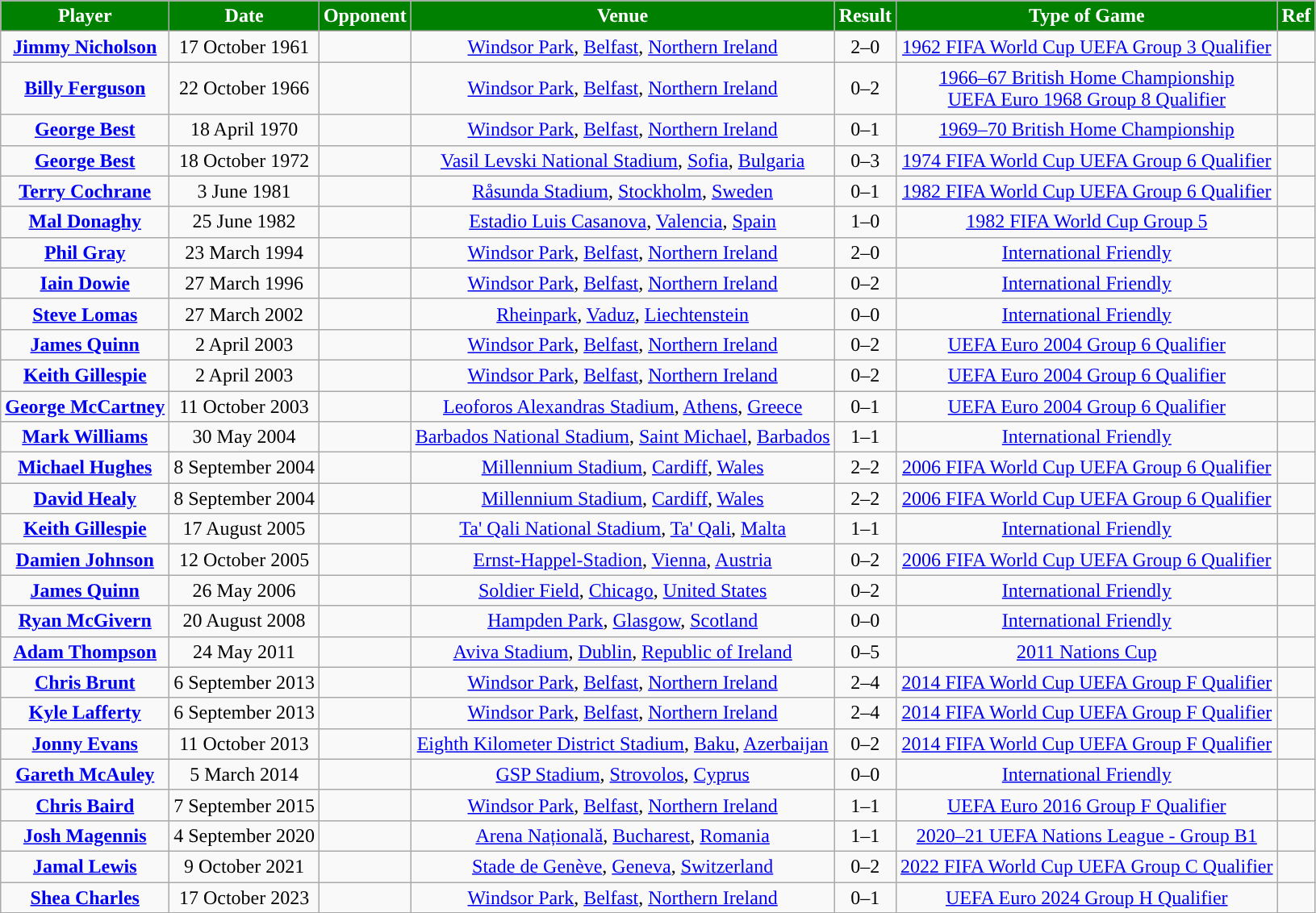<table class="wikitable sortable" style="text-align:left;">
<tr>
<th style="background-color:#008000; color:white; ">Player</th>
<th style="background-color:#008000; color:white; ">Date</th>
<th style="background-color:#008000; color:white; ">Opponent</th>
<th style="background-color:#008000; color:white; ">Venue</th>
<th style="background-color:#008000; color:white; ">Result</th>
<th style="background-color:#008000; color:white; ">Type of Game</th>
<th style="background-color:#008000; color:white; ">Ref</th>
</tr>
<tr>
<td align=center><strong><a href='#'>Jimmy Nicholson</a></strong></td>
<td align=center>17 October 1961</td>
<td align=left></td>
<td align=center><a href='#'>Windsor Park</a>, <a href='#'>Belfast</a>, <a href='#'>Northern Ireland</a></td>
<td align=center>2–0</td>
<td align=center> <a href='#'>1962 FIFA World Cup UEFA Group 3 Qualifier</a></td>
<td align=center></td>
</tr>
<tr>
<td align=center><strong><a href='#'>Billy Ferguson</a></strong></td>
<td align=center>22 October 1966</td>
<td align=left></td>
<td align=center><a href='#'>Windsor Park</a>, <a href='#'>Belfast</a>, <a href='#'>Northern Ireland</a></td>
<td align=center>0–2</td>
<td align=center>    <a href='#'>1966–67 British Home Championship</a><br> <a href='#'>UEFA Euro 1968 Group 8 Qualifier</a></td>
<td align=center></td>
</tr>
<tr>
<td align=center><strong><a href='#'>George Best</a></strong></td>
<td align=center>18 April 1970</td>
<td align=left></td>
<td align=center><a href='#'>Windsor Park</a>, <a href='#'>Belfast</a>, <a href='#'>Northern Ireland</a></td>
<td align=center>0–1</td>
<td align=center>    <a href='#'>1969–70 British Home Championship</a></td>
<td align=center></td>
</tr>
<tr>
<td align=center><strong><a href='#'>George Best</a></strong></td>
<td align=center>18 October 1972</td>
<td align=left></td>
<td align=center><a href='#'>Vasil Levski National Stadium</a>, <a href='#'>Sofia</a>, <a href='#'>Bulgaria</a></td>
<td align=center>0–3</td>
<td align=center> <a href='#'>1974 FIFA World Cup UEFA Group 6 Qualifier</a></td>
<td align=center></td>
</tr>
<tr>
<td align=center><strong><a href='#'>Terry Cochrane</a></strong></td>
<td align=center>3 June 1981</td>
<td align=left></td>
<td align=center><a href='#'>Råsunda Stadium</a>, <a href='#'>Stockholm</a>, <a href='#'>Sweden</a></td>
<td align=center>0–1</td>
<td align=center> <a href='#'>1982 FIFA World Cup UEFA Group 6 Qualifier</a></td>
<td align=center></td>
</tr>
<tr>
<td align=center><strong><a href='#'>Mal Donaghy</a></strong></td>
<td align=center>25 June 1982</td>
<td align=left></td>
<td align=center><a href='#'>Estadio Luis Casanova</a>, <a href='#'>Valencia</a>, <a href='#'>Spain</a></td>
<td align=center>1–0</td>
<td align=center> <a href='#'>1982 FIFA World Cup Group 5</a></td>
<td align=center></td>
</tr>
<tr>
<td align=center><strong><a href='#'>Phil Gray</a></strong></td>
<td align=center>23 March 1994</td>
<td align=left></td>
<td align=center><a href='#'>Windsor Park</a>, <a href='#'>Belfast</a>, <a href='#'>Northern Ireland</a></td>
<td align=center>2–0</td>
<td align=center><a href='#'>International Friendly</a></td>
<td align=center></td>
</tr>
<tr>
<td align=center><strong><a href='#'>Iain Dowie</a></strong></td>
<td align=center>27 March 1996</td>
<td align=left></td>
<td align=center><a href='#'>Windsor Park</a>, <a href='#'>Belfast</a>, <a href='#'>Northern Ireland</a></td>
<td align=center>0–2</td>
<td align=center><a href='#'>International Friendly</a></td>
<td align=center></td>
</tr>
<tr>
<td align=center><strong><a href='#'>Steve Lomas</a></strong></td>
<td align=center>27 March 2002</td>
<td align=left></td>
<td align=center><a href='#'>Rheinpark</a>, <a href='#'>Vaduz</a>, <a href='#'>Liechtenstein</a></td>
<td align=center>0–0</td>
<td align=center><a href='#'>International Friendly</a></td>
<td align=center></td>
</tr>
<tr>
<td align=center><strong><a href='#'>James Quinn</a></strong></td>
<td align=center>2 April 2003</td>
<td align=left></td>
<td align=center><a href='#'>Windsor Park</a>, <a href='#'>Belfast</a>, <a href='#'>Northern Ireland</a></td>
<td align=center>0–2</td>
<td align=center> <a href='#'>UEFA Euro 2004 Group 6 Qualifier</a></td>
<td align=center></td>
</tr>
<tr>
<td align=center><strong><a href='#'>Keith Gillespie</a></strong></td>
<td align=center>2 April 2003</td>
<td align=left></td>
<td align=center><a href='#'>Windsor Park</a>, <a href='#'>Belfast</a>, <a href='#'>Northern Ireland</a></td>
<td align=center>0–2</td>
<td align=center> <a href='#'>UEFA Euro 2004 Group 6 Qualifier</a></td>
<td align=center></td>
</tr>
<tr>
<td align=center><strong><a href='#'>George McCartney</a></strong></td>
<td align=center>11 October 2003</td>
<td align=left></td>
<td align=center><a href='#'>Leoforos Alexandras Stadium</a>, <a href='#'>Athens</a>, <a href='#'>Greece</a></td>
<td align=center>0–1</td>
<td align=center> <a href='#'>UEFA Euro 2004 Group 6 Qualifier</a></td>
<td align=center></td>
</tr>
<tr>
<td align=center><strong><a href='#'>Mark Williams</a></strong></td>
<td align=center>30 May 2004</td>
<td align=left></td>
<td align=center><a href='#'>Barbados National Stadium</a>, <a href='#'>Saint Michael</a>, <a href='#'>Barbados</a></td>
<td align=center>1–1</td>
<td align=center><a href='#'>International Friendly</a></td>
<td align=center></td>
</tr>
<tr>
<td align=center><strong><a href='#'>Michael Hughes</a></strong></td>
<td align=center>8 September 2004</td>
<td align=left></td>
<td align=center><a href='#'>Millennium Stadium</a>, <a href='#'>Cardiff</a>, <a href='#'>Wales</a></td>
<td align=center>2–2</td>
<td align=center> <a href='#'>2006 FIFA World Cup UEFA Group 6 Qualifier</a></td>
<td align=center></td>
</tr>
<tr>
<td align=center><strong><a href='#'>David Healy</a></strong></td>
<td align=center>8 September 2004</td>
<td align=left></td>
<td align=center><a href='#'>Millennium Stadium</a>, <a href='#'>Cardiff</a>, <a href='#'>Wales</a></td>
<td align=center>2–2</td>
<td align=center> <a href='#'>2006 FIFA World Cup UEFA Group 6 Qualifier</a></td>
<td align=center></td>
</tr>
<tr>
<td align=center><strong><a href='#'>Keith Gillespie</a></strong></td>
<td align=center>17 August 2005</td>
<td align=left></td>
<td align=center><a href='#'>Ta' Qali National Stadium</a>, <a href='#'>Ta' Qali</a>, <a href='#'>Malta</a></td>
<td align=center>1–1</td>
<td align=center><a href='#'>International Friendly</a></td>
<td align=center></td>
</tr>
<tr>
<td align=center><strong><a href='#'>Damien Johnson</a></strong></td>
<td align=center>12 October 2005</td>
<td align=left></td>
<td align=center><a href='#'>Ernst-Happel-Stadion</a>, <a href='#'>Vienna</a>, <a href='#'>Austria</a></td>
<td align=center>0–2</td>
<td align=center> <a href='#'>2006 FIFA World Cup UEFA Group 6 Qualifier</a></td>
<td align=center></td>
</tr>
<tr>
<td align=center><strong><a href='#'>James Quinn</a></strong></td>
<td align=center>26 May 2006</td>
<td align=left></td>
<td align=center><a href='#'>Soldier Field</a>, <a href='#'>Chicago</a>, <a href='#'>United States</a></td>
<td align=center>0–2</td>
<td align=center><a href='#'>International Friendly</a></td>
<td align=center></td>
</tr>
<tr>
<td align=center><strong><a href='#'>Ryan McGivern</a></strong></td>
<td align=center>20 August 2008</td>
<td align=left></td>
<td align=center><a href='#'>Hampden Park</a>, <a href='#'>Glasgow</a>, <a href='#'>Scotland</a></td>
<td align=center>0–0</td>
<td align=center><a href='#'>International Friendly</a></td>
<td align=center></td>
</tr>
<tr>
<td align=center><strong><a href='#'>Adam Thompson</a></strong></td>
<td align=center>24 May 2011</td>
<td align=left></td>
<td align=center><a href='#'>Aviva Stadium</a>, <a href='#'>Dublin</a>, <a href='#'>Republic of Ireland</a></td>
<td align=center>0–5</td>
<td align=center> <a href='#'>2011 Nations Cup</a></td>
<td align=center></td>
</tr>
<tr>
<td align=center><strong><a href='#'>Chris Brunt</a></strong></td>
<td align=center>6 September 2013</td>
<td align=left></td>
<td align=center><a href='#'>Windsor Park</a>, <a href='#'>Belfast</a>, <a href='#'>Northern Ireland</a></td>
<td align=center>2–4</td>
<td align=center> <a href='#'>2014 FIFA World Cup UEFA Group F Qualifier</a></td>
<td align=center></td>
</tr>
<tr>
<td align=center><strong><a href='#'>Kyle Lafferty</a></strong></td>
<td align=center>6 September 2013</td>
<td align=left></td>
<td align=center><a href='#'>Windsor Park</a>, <a href='#'>Belfast</a>, <a href='#'>Northern Ireland</a></td>
<td align=center>2–4</td>
<td align=center> <a href='#'>2014 FIFA World Cup UEFA Group F Qualifier</a></td>
<td align=center></td>
</tr>
<tr>
<td align=center><strong><a href='#'>Jonny Evans</a></strong></td>
<td align=center>11 October 2013</td>
<td align=left></td>
<td align=center><a href='#'>Eighth Kilometer District Stadium</a>, <a href='#'>Baku</a>, <a href='#'>Azerbaijan</a></td>
<td align=center>0–2</td>
<td align=center> <a href='#'>2014 FIFA World Cup UEFA Group F Qualifier</a></td>
<td align=center></td>
</tr>
<tr>
<td align=center><strong><a href='#'>Gareth McAuley</a></strong></td>
<td align=center>5 March 2014</td>
<td align=left></td>
<td align=center><a href='#'>GSP Stadium</a>, <a href='#'>Strovolos</a>, <a href='#'>Cyprus</a></td>
<td align=center>0–0</td>
<td align=center><a href='#'>International Friendly</a></td>
<td align=center></td>
</tr>
<tr>
<td align=center><strong><a href='#'>Chris Baird</a></strong></td>
<td align=center>7 September 2015</td>
<td align=left></td>
<td align=center><a href='#'>Windsor Park</a>, <a href='#'>Belfast</a>, <a href='#'>Northern Ireland</a></td>
<td align=center>1–1</td>
<td align=center> <a href='#'>UEFA Euro 2016 Group F Qualifier</a></td>
<td align=center></td>
</tr>
<tr>
<td align=center><strong><a href='#'>Josh Magennis</a></strong></td>
<td align=center>4 September 2020</td>
<td align=left></td>
<td align=center><a href='#'>Arena Națională</a>, <a href='#'>Bucharest</a>, <a href='#'>Romania</a></td>
<td align=center>1–1</td>
<td align=center><a href='#'>2020–21 UEFA Nations League - Group B1</a></td>
<td align=center></td>
</tr>
<tr>
<td align=center><strong><a href='#'>Jamal Lewis</a></strong></td>
<td align=center>9 October 2021</td>
<td align=left></td>
<td align=center><a href='#'>Stade de Genève</a>, <a href='#'>Geneva</a>, <a href='#'>Switzerland</a></td>
<td align=center>0–2</td>
<td align=center> <a href='#'>2022 FIFA World Cup UEFA Group C Qualifier</a></td>
<td align=center></td>
</tr>
<tr>
<td align=center><strong><a href='#'>Shea Charles</a></strong></td>
<td align=center>17 October 2023</td>
<td align=left></td>
<td align=center><a href='#'>Windsor Park</a>, <a href='#'>Belfast</a>, <a href='#'>Northern Ireland</a></td>
<td align=center>0–1</td>
<td align=center> <a href='#'>UEFA Euro 2024 Group H Qualifier</a></td>
<td align=center></td>
</tr>
</table>
